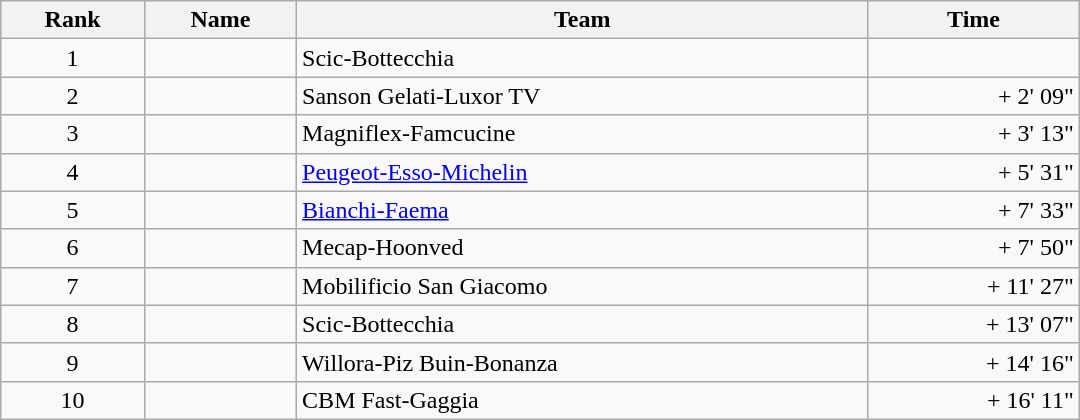<table class="wikitable" style="width:45em;margin-bottom:0;">
<tr>
<th>Rank</th>
<th>Name</th>
<th>Team</th>
<th>Time</th>
</tr>
<tr>
<td style="text-align:center;">1</td>
<td>  </td>
<td>Scic-Bottecchia</td>
<td align=right></td>
</tr>
<tr>
<td style="text-align:center;">2</td>
<td></td>
<td>Sanson Gelati-Luxor TV</td>
<td align=right>+ 2' 09"</td>
</tr>
<tr>
<td style="text-align:center;">3</td>
<td></td>
<td>Magniflex-Famcucine</td>
<td align=right>+ 3' 13"</td>
</tr>
<tr>
<td style="text-align:center;">4</td>
<td></td>
<td><a href='#'>Peugeot-Esso-Michelin</a></td>
<td align=right>+ 5' 31"</td>
</tr>
<tr>
<td style="text-align:center;">5</td>
<td></td>
<td><a href='#'>Bianchi-Faema</a></td>
<td align=right>+ 7' 33"</td>
</tr>
<tr>
<td style="text-align:center;">6</td>
<td></td>
<td>Mecap-Hoonved</td>
<td align=right>+ 7' 50"</td>
</tr>
<tr>
<td style="text-align:center;">7</td>
<td></td>
<td>Mobilificio San Giacomo</td>
<td align=right>+ 11' 27"</td>
</tr>
<tr>
<td style="text-align:center;">8</td>
<td></td>
<td>Scic-Bottecchia</td>
<td align=right>+ 13' 07"</td>
</tr>
<tr>
<td style="text-align:center;">9</td>
<td></td>
<td>Willora-Piz Buin-Bonanza</td>
<td align=right>+ 14' 16"</td>
</tr>
<tr>
<td style="text-align:center;">10</td>
<td></td>
<td>CBM Fast-Gaggia</td>
<td align=right>+ 16' 11"</td>
</tr>
</table>
